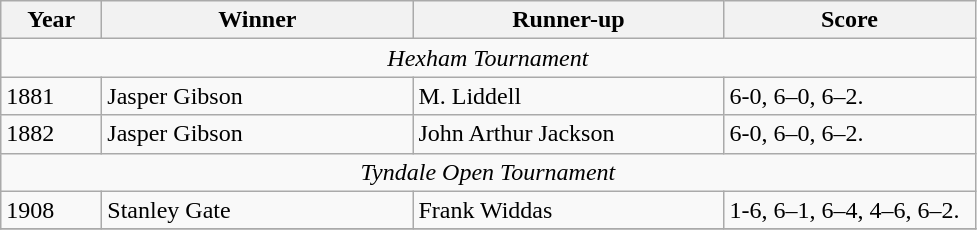<table class="wikitable">
<tr>
<th style="width:60px;">Year</th>
<th style="width:200px;">Winner</th>
<th style="width:200px;">Runner-up</th>
<th style="width:160px;">Score</th>
</tr>
<tr>
<td colspan=4 align=center><em>Hexham Tournament</em></td>
</tr>
<tr>
<td>1881</td>
<td> Jasper Gibson</td>
<td>  M. Liddell</td>
<td>6-0, 6–0, 6–2.</td>
</tr>
<tr>
<td>1882</td>
<td> Jasper Gibson</td>
<td> John Arthur Jackson</td>
<td>6-0, 6–0, 6–2.</td>
</tr>
<tr>
<td colspan=4 align=center><em>Tyndale Open Tournament</em></td>
</tr>
<tr>
<td>1908</td>
<td> Stanley Gate</td>
<td> Frank Widdas</td>
<td>1-6, 6–1, 6–4, 4–6, 6–2.</td>
</tr>
<tr>
</tr>
</table>
